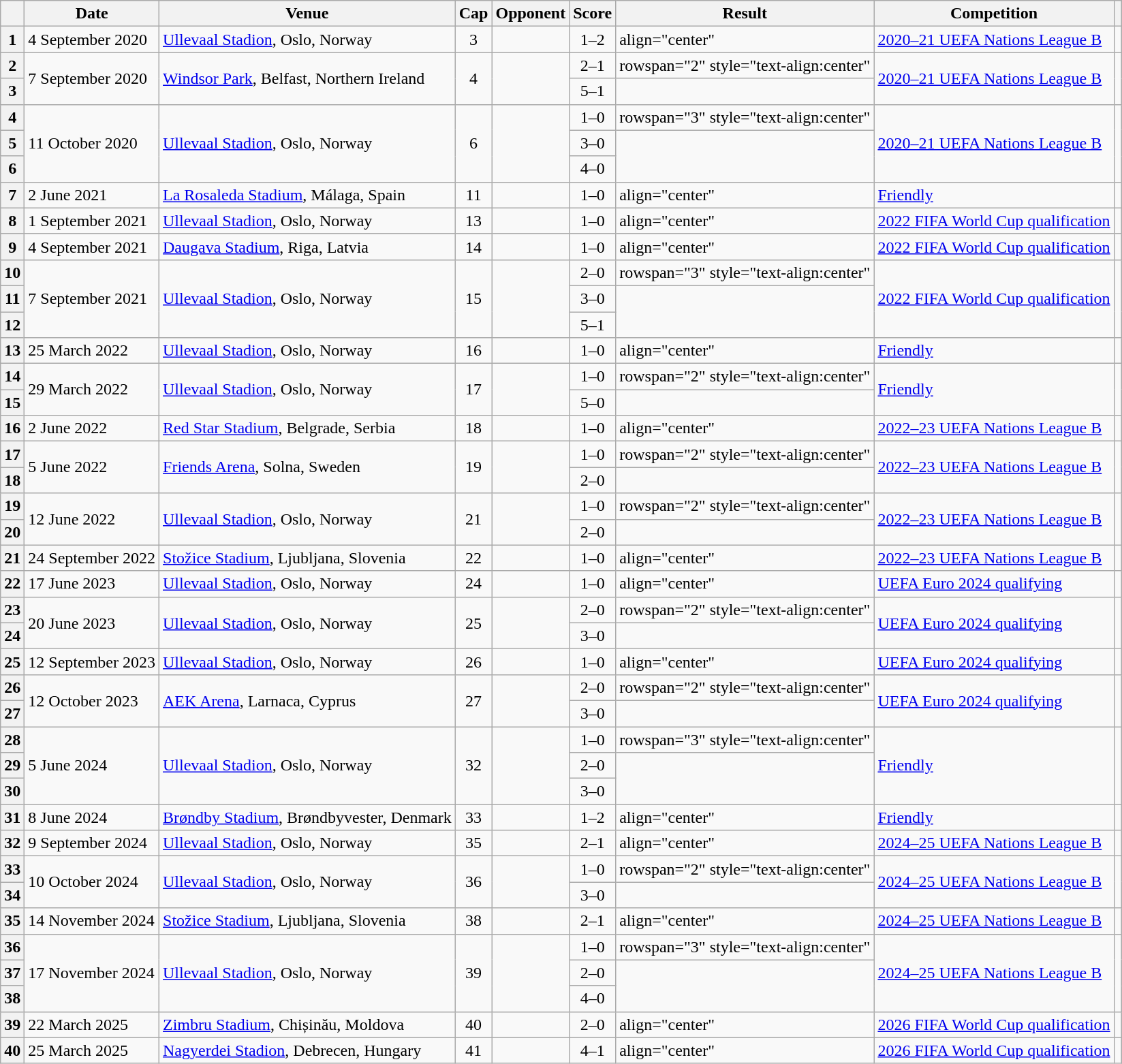<table class="wikitable plainrowheaders sortable">
<tr>
<th scope="col"></th>
<th scope="col">Date</th>
<th scope="col">Venue</th>
<th scope="col">Cap</th>
<th scope="col">Opponent</th>
<th scope="col">Score</th>
<th scope="col">Result</th>
<th scope="col">Competition</th>
<th scope="col" class="unsortable"></th>
</tr>
<tr>
<th scope="row" style="text-align: center;">1</th>
<td>4 September 2020</td>
<td><a href='#'>Ullevaal Stadion</a>, Oslo, Norway</td>
<td style="text-align: center;">3</td>
<td></td>
<td align=center>1–2</td>
<td>align="center" </td>
<td><a href='#'>2020–21 UEFA Nations League B</a></td>
<td style="text-align: center;"></td>
</tr>
<tr>
<th scope="row" style="text-align: center;">2</th>
<td rowspan="2">7 September 2020</td>
<td rowspan="2"><a href='#'>Windsor Park</a>, Belfast, Northern Ireland</td>
<td style="text-align: center;" rowspan="2">4</td>
<td rowspan="2"></td>
<td style="text-align: center;">2–1</td>
<td>rowspan="2" style="text-align:center" </td>
<td rowspan="2"><a href='#'>2020–21 UEFA Nations League B</a></td>
<td style="text-align: center;" rowspan="2"></td>
</tr>
<tr>
<th scope="row" style="text-align: center;">3</th>
<td style="text-align: center;">5–1</td>
</tr>
<tr>
<th scope="row" style="text-align: center;">4</th>
<td rowspan="3">11 October 2020</td>
<td rowspan="3"><a href='#'>Ullevaal Stadion</a>, Oslo, Norway</td>
<td style="text-align: center;" rowspan="3">6</td>
<td rowspan="3"></td>
<td style="text-align: center;">1–0</td>
<td>rowspan="3" style="text-align:center" </td>
<td rowspan="3"><a href='#'>2020–21 UEFA Nations League B</a></td>
<td style="text-align: center;" rowspan="3"></td>
</tr>
<tr>
<th scope="row" style="text-align: center;">5</th>
<td style="text-align: center;">3–0</td>
</tr>
<tr>
<th scope="row" style="text-align: center;">6</th>
<td style="text-align: center;">4–0</td>
</tr>
<tr>
<th scope="row" style="text-align: center;">7</th>
<td>2 June 2021</td>
<td><a href='#'>La Rosaleda Stadium</a>, Málaga, Spain</td>
<td style="text-align: center;">11</td>
<td></td>
<td style="text-align: center;">1–0</td>
<td>align="center" </td>
<td><a href='#'>Friendly</a></td>
<td style="text-align: center;"></td>
</tr>
<tr>
<th scope="row" style="text-align: center;">8</th>
<td>1 September 2021</td>
<td><a href='#'>Ullevaal Stadion</a>, Oslo, Norway</td>
<td style="text-align: center;">13</td>
<td></td>
<td style="text-align: center;">1–0</td>
<td>align="center" </td>
<td><a href='#'>2022 FIFA World Cup qualification</a></td>
<td style="text-align: center;"></td>
</tr>
<tr>
<th scope="row" style="text-align: center;">9</th>
<td>4 September 2021</td>
<td><a href='#'>Daugava Stadium</a>, Riga, Latvia</td>
<td style="text-align: center;">14</td>
<td></td>
<td style="text-align: center;">1–0</td>
<td>align="center" </td>
<td><a href='#'>2022 FIFA World Cup qualification</a></td>
<td style="text-align: center;"></td>
</tr>
<tr>
<th scope="row" style="text-align: center;">10</th>
<td rowspan="3">7 September 2021</td>
<td rowspan="3"><a href='#'>Ullevaal Stadion</a>, Oslo, Norway</td>
<td style="text-align: center;" rowspan="3">15</td>
<td rowspan="3"></td>
<td style="text-align: center;">2–0</td>
<td>rowspan="3" style="text-align:center" </td>
<td rowspan="3"><a href='#'>2022 FIFA World Cup qualification</a></td>
<td style="text-align: center;" rowspan="3"></td>
</tr>
<tr>
<th scope="row" style="text-align: center;">11</th>
<td style="text-align: center;">3–0</td>
</tr>
<tr>
<th scope="row" style="text-align: center;">12</th>
<td style="text-align: center;">5–1</td>
</tr>
<tr>
<th scope="row" style="text-align: center;">13</th>
<td>25 March 2022</td>
<td><a href='#'>Ullevaal Stadion</a>, Oslo, Norway</td>
<td style="text-align: center;">16</td>
<td></td>
<td style="text-align: center;">1–0</td>
<td>align="center" </td>
<td><a href='#'>Friendly</a></td>
<td style="text-align: center;"></td>
</tr>
<tr>
<th scope="row" style="text-align: center;">14</th>
<td rowspan="2">29 March 2022</td>
<td rowspan="2"><a href='#'>Ullevaal Stadion</a>, Oslo, Norway</td>
<td style="text-align: center;" rowspan="2">17</td>
<td rowspan="2"></td>
<td style="text-align: center;">1–0</td>
<td>rowspan="2" style="text-align:center" </td>
<td rowspan="2"><a href='#'>Friendly</a></td>
<td style="text-align: center;" rowspan="2"></td>
</tr>
<tr>
<th scope="row" style="text-align: center;">15</th>
<td style="text-align: center;">5–0</td>
</tr>
<tr>
<th scope="row" style="text-align: center;">16</th>
<td>2 June 2022</td>
<td><a href='#'>Red Star Stadium</a>, Belgrade, Serbia</td>
<td style="text-align: center;">18</td>
<td></td>
<td style="text-align: center;">1–0</td>
<td>align="center" </td>
<td><a href='#'>2022–23 UEFA Nations League B</a></td>
<td style="text-align: center;"></td>
</tr>
<tr>
<th scope="row" style="text-align: center;">17</th>
<td rowspan="2">5 June 2022</td>
<td rowspan="2"><a href='#'>Friends Arena</a>, Solna, Sweden</td>
<td style="text-align: center;" rowspan="2">19</td>
<td rowspan="2"></td>
<td style="text-align: center;">1–0</td>
<td>rowspan="2" style="text-align:center" </td>
<td rowspan="2"><a href='#'>2022–23 UEFA Nations League B</a></td>
<td style="text-align: center;" rowspan="2"></td>
</tr>
<tr>
<th scope="row" style="text-align: center;">18</th>
<td style="text-align: center;">2–0</td>
</tr>
<tr>
<th scope="row" style="text-align: center;">19</th>
<td rowspan="2">12 June 2022</td>
<td rowspan="2"><a href='#'>Ullevaal Stadion</a>, Oslo, Norway</td>
<td style="text-align: center;" rowspan="2">21</td>
<td rowspan="2"></td>
<td style="text-align: center;">1–0</td>
<td>rowspan="2" style="text-align:center" </td>
<td rowspan="2"><a href='#'>2022–23 UEFA Nations League B</a></td>
<td style="text-align: center;" rowspan="2"></td>
</tr>
<tr>
<th scope="row" style="text-align: center;">20</th>
<td style="text-align: center;">2–0</td>
</tr>
<tr>
<th scope="row" style="text-align: center;">21</th>
<td>24 September 2022</td>
<td><a href='#'>Stožice Stadium</a>, Ljubljana, Slovenia</td>
<td style="text-align: center;">22</td>
<td></td>
<td style="text-align: center;">1–0</td>
<td>align="center" </td>
<td><a href='#'>2022–23 UEFA Nations League B</a></td>
<td style="text-align: center;"></td>
</tr>
<tr>
<th scope="row" style="text-align: center;">22</th>
<td>17 June 2023</td>
<td><a href='#'>Ullevaal Stadion</a>, Oslo, Norway</td>
<td style="text-align: center;">24</td>
<td></td>
<td style="text-align: center;">1–0</td>
<td>align="center" </td>
<td><a href='#'>UEFA Euro 2024 qualifying</a></td>
<td style="text-align: center;"></td>
</tr>
<tr>
<th scope="row" style="text-align: center;">23</th>
<td rowspan="2">20 June 2023</td>
<td rowspan="2"><a href='#'>Ullevaal Stadion</a>, Oslo, Norway</td>
<td style="text-align: center;" rowspan="2">25</td>
<td rowspan="2"></td>
<td style="text-align: center;">2–0</td>
<td>rowspan="2" style="text-align:center" </td>
<td rowspan="2"><a href='#'>UEFA Euro 2024 qualifying</a></td>
<td style="text-align: center;" rowspan="2"></td>
</tr>
<tr>
<th scope="row" style="text-align: center;">24</th>
<td style="text-align: center;">3–0</td>
</tr>
<tr>
<th scope="row" style="text-align: center;">25</th>
<td>12 September 2023</td>
<td><a href='#'>Ullevaal Stadion</a>, Oslo, Norway</td>
<td style="text-align: center;">26</td>
<td></td>
<td style="text-align: center;">1–0</td>
<td>align="center" </td>
<td><a href='#'>UEFA Euro 2024 qualifying</a></td>
<td style="text-align: center;"></td>
</tr>
<tr>
<th scope="row" style="text-align: center;">26</th>
<td rowspan="2">12 October 2023</td>
<td rowspan="2"><a href='#'>AEK Arena</a>, Larnaca, Cyprus</td>
<td style="text-align: center;" rowspan="2">27</td>
<td rowspan="2"></td>
<td style="text-align: center;">2–0</td>
<td>rowspan="2" style="text-align:center" </td>
<td rowspan="2"><a href='#'>UEFA Euro 2024 qualifying</a></td>
<td style="text-align: center;" rowspan="2"></td>
</tr>
<tr>
<th scope="row" style="text-align: center;">27</th>
<td style="text-align: center;">3–0</td>
</tr>
<tr>
<th scope="row" style="text-align: center;">28</th>
<td rowspan="3">5 June 2024</td>
<td rowspan="3"><a href='#'>Ullevaal Stadion</a>, Oslo, Norway</td>
<td style="text-align: center;" rowspan="3">32</td>
<td rowspan="3"></td>
<td style="text-align: center;">1–0</td>
<td>rowspan="3" style="text-align:center" </td>
<td rowspan="3"><a href='#'>Friendly</a></td>
<td style="text-align: center;" rowspan="3"></td>
</tr>
<tr>
<th scope="row" style="text-align: center;">29</th>
<td style="text-align: center;">2–0</td>
</tr>
<tr>
<th scope="row" style="text-align: center;">30</th>
<td style="text-align: center;">3–0</td>
</tr>
<tr>
<th scope="row" style="text-align: center;">31</th>
<td>8 June 2024</td>
<td><a href='#'>Brøndby Stadium</a>, Brøndbyvester, Denmark</td>
<td style="text-align: center;">33</td>
<td></td>
<td style="text-align: center;">1–2</td>
<td>align="center" </td>
<td><a href='#'>Friendly</a></td>
<td style="text-align: center;"></td>
</tr>
<tr>
<th scope="row" style="text-align: center;">32</th>
<td>9 September 2024</td>
<td><a href='#'>Ullevaal Stadion</a>, Oslo, Norway</td>
<td style="text-align: center;">35</td>
<td></td>
<td style="text-align: center;">2–1</td>
<td>align="center" </td>
<td><a href='#'>2024–25 UEFA Nations League B</a></td>
<td style="text-align: center;"></td>
</tr>
<tr>
<th scope="row" style="text-align: center;">33</th>
<td rowspan="2">10 October 2024</td>
<td rowspan="2"><a href='#'>Ullevaal Stadion</a>, Oslo, Norway</td>
<td style="text-align: center;" rowspan="2">36</td>
<td rowspan="2"></td>
<td style="text-align: center;">1–0</td>
<td>rowspan="2" style="text-align:center" </td>
<td rowspan="2"><a href='#'>2024–25 UEFA Nations League B</a></td>
<td style="text-align: center;" rowspan="2"></td>
</tr>
<tr>
<th scope="row" style="text-align: center;">34</th>
<td style="text-align: center;">3–0</td>
</tr>
<tr>
<th scope="row" style="text-align: center;">35</th>
<td>14 November 2024</td>
<td><a href='#'>Stožice Stadium</a>, Ljubljana, Slovenia</td>
<td style="text-align: center;">38</td>
<td></td>
<td style="text-align: center;">2–1</td>
<td>align="center" </td>
<td><a href='#'>2024–25 UEFA Nations League B</a></td>
<td style="text-align: center;"></td>
</tr>
<tr>
<th scope="row" style="text-align: center;">36</th>
<td rowspan="3">17 November 2024</td>
<td rowspan="3"><a href='#'>Ullevaal Stadion</a>, Oslo, Norway</td>
<td style="text-align: center;" rowspan="3">39</td>
<td rowspan="3"></td>
<td style="text-align: center;">1–0</td>
<td>rowspan="3" style="text-align:center" </td>
<td rowspan="3"><a href='#'>2024–25 UEFA Nations League B</a></td>
<td style="text-align: center;" rowspan="3"></td>
</tr>
<tr>
<th scope="row" style="text-align: center;">37</th>
<td style="text-align: center;">2–0</td>
</tr>
<tr>
<th scope="row" style="text-align: center;">38</th>
<td style="text-align: center;">4–0</td>
</tr>
<tr>
<th scope="row" style="text-align: center;">39</th>
<td>22 March 2025</td>
<td><a href='#'>Zimbru Stadium</a>, Chișinău, Moldova</td>
<td style="text-align: center;">40</td>
<td></td>
<td style="text-align: center;">2–0</td>
<td>align="center" </td>
<td><a href='#'>2026 FIFA World Cup qualification</a></td>
<td style="text-align: center;"></td>
</tr>
<tr>
<th scope="row" style="text-align: center;">40</th>
<td>25 March 2025</td>
<td><a href='#'>Nagyerdei Stadion</a>, Debrecen, Hungary</td>
<td style="text-align: center;">41</td>
<td></td>
<td style="text-align: center;">4–1</td>
<td>align="center" </td>
<td><a href='#'>2026 FIFA World Cup qualification</a></td>
<td style="text-align: center;"></td>
</tr>
</table>
